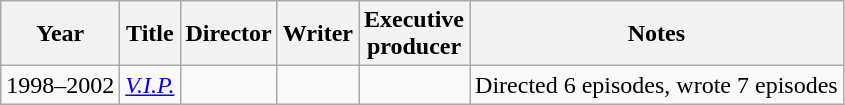<table class="wikitable">
<tr>
<th>Year</th>
<th>Title</th>
<th>Director</th>
<th>Writer</th>
<th>Executive<br>producer</th>
<th>Notes</th>
</tr>
<tr>
<td>1998–2002</td>
<td><em><a href='#'>V.I.P.</a></em></td>
<td></td>
<td></td>
<td></td>
<td>Directed 6 episodes, wrote 7 episodes</td>
</tr>
</table>
